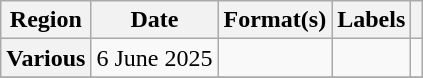<table class="wikitable plainrowheaders">
<tr>
<th scope="col">Region</th>
<th scope="col">Date</th>
<th scope="col">Format(s)</th>
<th scope="col">Labels</th>
<th scope="col"></th>
</tr>
<tr>
<th scope="row">Various</th>
<td>6 June 2025</td>
<td></td>
<td></td>
<td style="text-align:center;"></td>
</tr>
<tr>
</tr>
</table>
